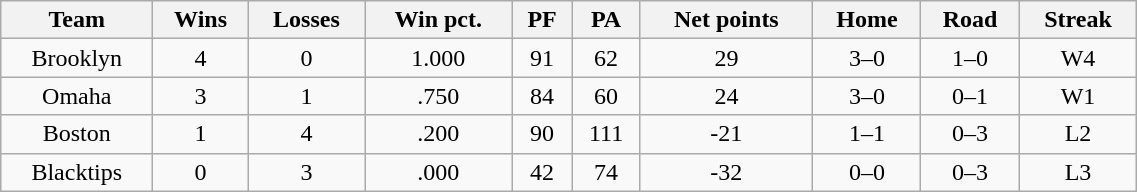<table class="wikitable sortable" style="width: 60%; text-align:center">
<tr>
<th><strong>Team</strong></th>
<th><strong>Wins</strong></th>
<th><strong>Losses</strong></th>
<th><strong>Win pct.</strong></th>
<th><strong>PF</strong></th>
<th><strong>PA</strong></th>
<th><strong>Net points</strong></th>
<th><strong>Home</strong></th>
<th><strong>Road</strong></th>
<th><strong>Streak</strong></th>
</tr>
<tr>
<td>Brooklyn</td>
<td>4</td>
<td>0</td>
<td>1.000</td>
<td>91</td>
<td>62</td>
<td>29</td>
<td>3–0</td>
<td>1–0</td>
<td>W4</td>
</tr>
<tr>
<td>Omaha</td>
<td>3</td>
<td>1</td>
<td>.750</td>
<td>84</td>
<td>60</td>
<td>24</td>
<td>3–0</td>
<td>0–1</td>
<td>W1</td>
</tr>
<tr>
<td>Boston</td>
<td>1</td>
<td>4</td>
<td>.200</td>
<td>90</td>
<td>111</td>
<td>-21</td>
<td>1–1</td>
<td>0–3</td>
<td>L2</td>
</tr>
<tr>
<td>Blacktips</td>
<td>0</td>
<td>3</td>
<td>.000</td>
<td>42</td>
<td>74</td>
<td>-32</td>
<td>0–0</td>
<td>0–3</td>
<td>L3</td>
</tr>
</table>
